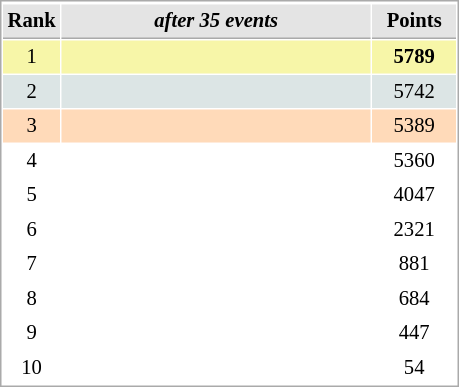<table cellspacing="1" cellpadding="3" style="border:1px solid #AAAAAA;font-size:86%">
<tr style="background-color: #E4E4E4;">
</tr>
<tr style="background-color: #E4E4E4;">
<th style="border-bottom:1px solid #AAAAAA; width: 10px;">Rank</th>
<th style="border-bottom:1px solid #AAAAAA; width: 200px;"><em>after 35 events</em></th>
<th style="border-bottom:1px solid #AAAAAA; width: 50px;">Points</th>
</tr>
<tr style="background:#f7f6a8;">
<td align=center>1</td>
<td><strong></strong> </td>
<td align=center><strong>5789</strong></td>
</tr>
<tr style="background:#dce5e5;">
<td align=center>2</td>
<td></td>
<td align=center>5742</td>
</tr>
<tr style="background:#ffdab9;">
<td align=center>3</td>
<td></td>
<td align=center>5389</td>
</tr>
<tr>
<td align=center>4</td>
<td></td>
<td align=center>5360</td>
</tr>
<tr>
<td align=center>5</td>
<td></td>
<td align=center>4047</td>
</tr>
<tr>
<td align=center>6</td>
<td></td>
<td align=center>2321</td>
</tr>
<tr>
<td align=center>7</td>
<td>  </td>
<td align=center>881</td>
</tr>
<tr>
<td align=center>8</td>
<td></td>
<td align=center>684</td>
</tr>
<tr>
<td align=center>9</td>
<td></td>
<td align=center>447</td>
</tr>
<tr>
<td align=center>10</td>
<td></td>
<td align=center>54</td>
</tr>
</table>
